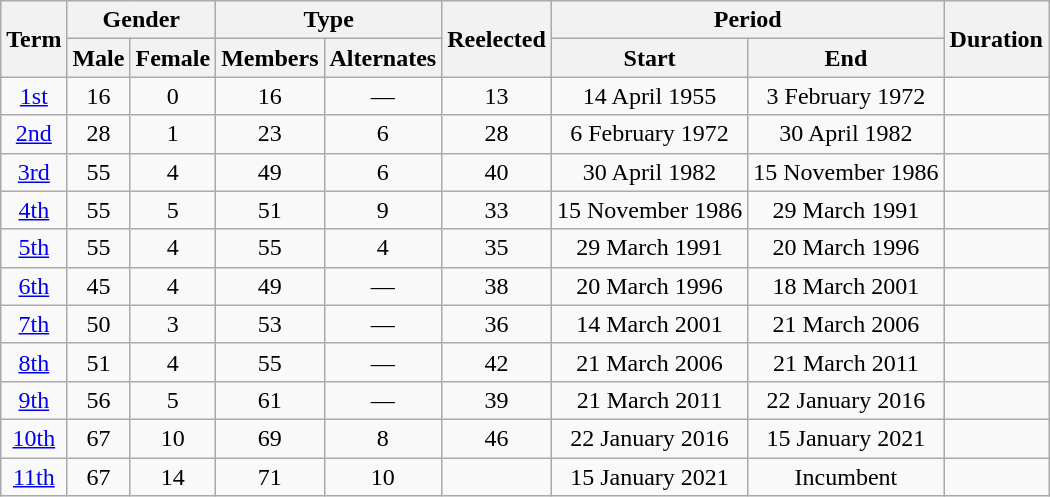<table class="wikitable sortable">
<tr>
<th rowspan="2">Term</th>
<th colspan="2 "unsortable>Gender</th>
<th colspan="2 "unsortable>Type</th>
<th rowspan="2">Reelected</th>
<th colspan="2 "unsortable>Period</th>
<th rowspan="2">Duration</th>
</tr>
<tr>
<th>Male</th>
<th>Female</th>
<th>Members</th>
<th>Alternates</th>
<th>Start</th>
<th>End</th>
</tr>
<tr>
<td align="center"><a href='#'>1st</a></td>
<td align="center">16</td>
<td align="center">0</td>
<td align="center">16</td>
<td align="center">—</td>
<td align="center">13</td>
<td align="center">14 April 1955</td>
<td align="center">3 February 1972</td>
<td align="center"></td>
</tr>
<tr>
<td align="center"><a href='#'>2nd</a></td>
<td align="center">28</td>
<td align="center">1</td>
<td align="center">23</td>
<td align="center">6</td>
<td align="center">28</td>
<td align="center">6 February 1972</td>
<td align="center">30 April 1982</td>
<td align="center"></td>
</tr>
<tr>
<td align="center"><a href='#'>3rd</a></td>
<td align="center">55</td>
<td align="center">4</td>
<td align="center">49</td>
<td align="center">6</td>
<td align="center">40</td>
<td align="center">30 April 1982</td>
<td align="center">15 November 1986</td>
<td align="center"></td>
</tr>
<tr>
<td align="center"><a href='#'>4th</a></td>
<td align="center">55</td>
<td align="center">5</td>
<td align="center">51</td>
<td align="center">9</td>
<td align="center">33</td>
<td align="center">15 November 1986</td>
<td align="center">29 March 1991</td>
<td align="center"></td>
</tr>
<tr>
<td align="center"><a href='#'>5th</a></td>
<td align="center">55</td>
<td align="center">4</td>
<td align="center">55</td>
<td align="center">4</td>
<td align="center">35</td>
<td align="center">29 March 1991</td>
<td align="center">20 March 1996</td>
<td align="center"></td>
</tr>
<tr>
<td align="center"><a href='#'>6th</a></td>
<td align="center">45</td>
<td align="center">4</td>
<td align="center">49</td>
<td align="center">—</td>
<td align="center">38</td>
<td align="center">20 March 1996</td>
<td align="center">18 March 2001</td>
<td align="center"></td>
</tr>
<tr>
<td align="center"><a href='#'>7th</a></td>
<td align="center">50</td>
<td align="center">3</td>
<td align="center">53</td>
<td align="center">—</td>
<td align="center">36</td>
<td align="center">14 March 2001</td>
<td align="center">21 March 2006</td>
<td align="center"></td>
</tr>
<tr>
<td align="center"><a href='#'>8th</a></td>
<td align="center">51</td>
<td align="center">4</td>
<td align="center">55</td>
<td align="center">—</td>
<td align="center">42</td>
<td align="center">21 March 2006</td>
<td align="center">21 March 2011</td>
<td align="center"></td>
</tr>
<tr>
<td align="center"><a href='#'>9th</a></td>
<td align="center">56</td>
<td align="center">5</td>
<td align="center">61</td>
<td align="center">—</td>
<td align="center">39</td>
<td align="center">21 March 2011</td>
<td align="center">22 January 2016</td>
<td align="center"></td>
</tr>
<tr>
<td align="center"><a href='#'>10th</a></td>
<td align="center">67</td>
<td align="center">10</td>
<td align="center">69</td>
<td align="center">8</td>
<td align="center">46</td>
<td align="center">22 January 2016</td>
<td align="center">15 January 2021</td>
<td align="center"></td>
</tr>
<tr>
<td align="center"><a href='#'>11th</a></td>
<td align="center">67</td>
<td align="center">14</td>
<td align="center">71</td>
<td align="center">10</td>
<td align="center"></td>
<td align="center">15 January 2021</td>
<td align="center">Incumbent</td>
<td align="center"></td>
</tr>
</table>
